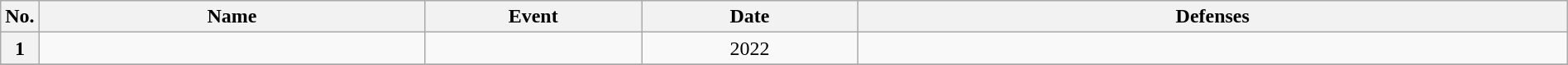<table class="wikitable" width=100%>
<tr>
<th width=1%>No.</th>
<th width=25%>Name</th>
<th width=14%>Event</th>
<th width=14%>Date</th>
<th width=46%>Defenses</th>
</tr>
<tr>
<th>1</th>
<td align=left><br></td>
<td align=center><em></em> <br></td>
<td align=center> 2022</td>
<td></td>
</tr>
<tr>
</tr>
</table>
